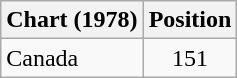<table class="wikitable">
<tr>
<th align="left">Chart (1978)</th>
<th style="text-align:center;">Position</th>
</tr>
<tr>
<td>Canada </td>
<td style="text-align:center;">151</td>
</tr>
</table>
